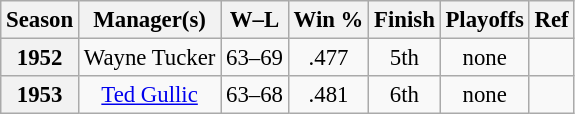<table class="wikitable" style="text-align:center; font-size: 95%;">
<tr>
<th>Season</th>
<th>Manager(s)</th>
<th>W–L</th>
<th>Win %</th>
<th>Finish</th>
<th>Playoffs</th>
<th>Ref</th>
</tr>
<tr>
<th>1952</th>
<td>Wayne Tucker</td>
<td>63–69</td>
<td>.477</td>
<td>5th</td>
<td>none</td>
<td></td>
</tr>
<tr>
<th>1953</th>
<td><a href='#'>Ted Gullic</a></td>
<td>63–68</td>
<td>.481</td>
<td>6th</td>
<td>none</td>
<td></td>
</tr>
</table>
